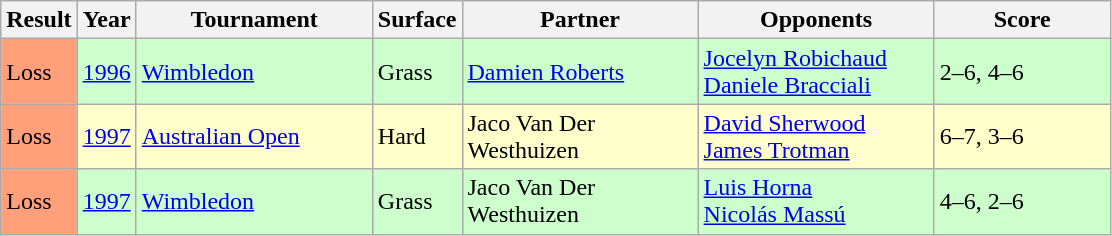<table class="sortable wikitable">
<tr>
<th style="width:40px;">Result</th>
<th style="width:30px;">Year</th>
<th style="width:150px;">Tournament</th>
<th style="width:50px;">Surface</th>
<th style="width:150px;">Partner</th>
<th style="width:150px;">Opponents</th>
<th style="width:110px;" class="unsortable">Score</th>
</tr>
<tr style="background:#ccffcc;">
<td style="background:#ffa07a;">Loss</td>
<td><a href='#'>1996</a></td>
<td><a href='#'>Wimbledon</a></td>
<td>Grass</td>
<td> <a href='#'>Damien Roberts</a></td>
<td> <a href='#'>Jocelyn Robichaud</a> <br>  <a href='#'>Daniele Bracciali</a></td>
<td>2–6, 4–6</td>
</tr>
<tr style="background:#ffffcc;">
<td style="background:#ffa07a;">Loss</td>
<td><a href='#'>1997</a></td>
<td><a href='#'>Australian Open</a></td>
<td>Hard</td>
<td> Jaco Van Der Westhuizen</td>
<td> <a href='#'>David Sherwood</a> <br>  <a href='#'>James Trotman</a></td>
<td>6–7, 3–6</td>
</tr>
<tr style="background:#ccffcc;">
<td style="background:#ffa07a;">Loss</td>
<td><a href='#'>1997</a></td>
<td><a href='#'>Wimbledon</a></td>
<td>Grass</td>
<td> Jaco Van Der Westhuizen</td>
<td> <a href='#'>Luis Horna</a> <br>  <a href='#'>Nicolás Massú</a></td>
<td>4–6, 2–6</td>
</tr>
</table>
